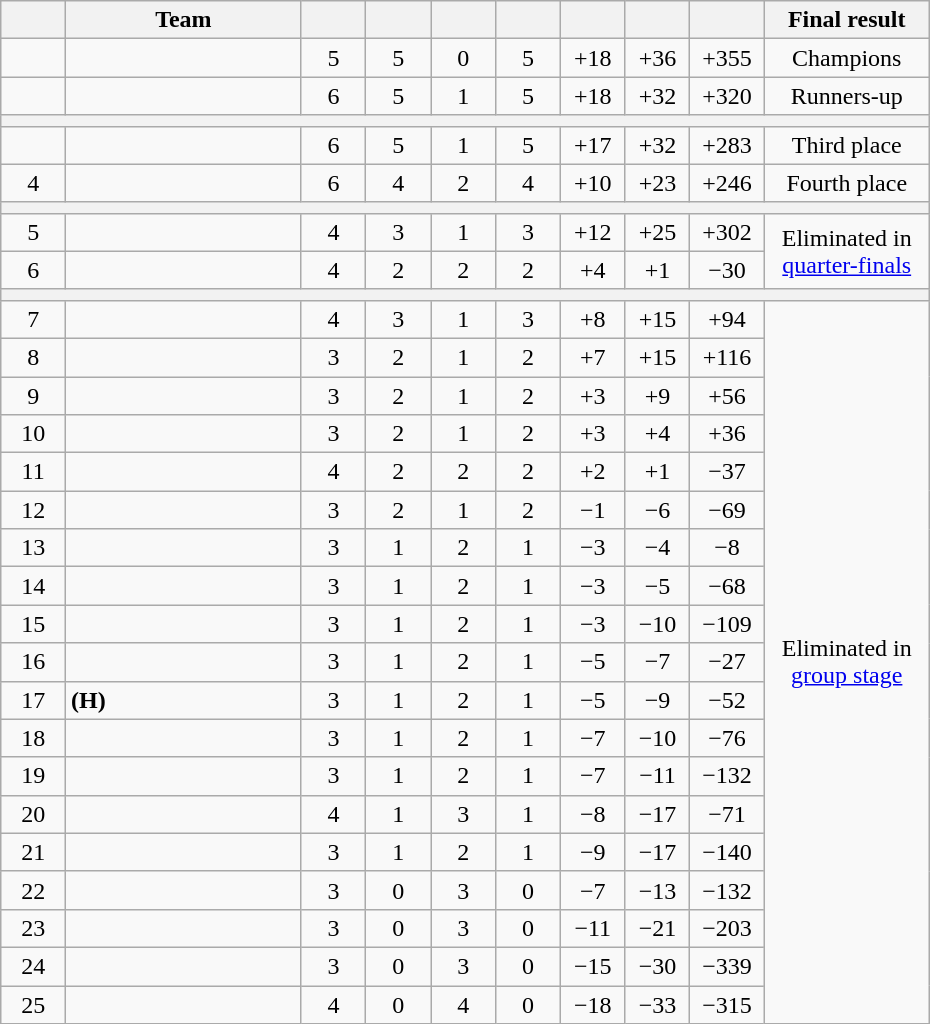<table class=wikitable style="text-align:center;" width=620>
<tr>
<th width=5.5%></th>
<th width=20%>Team</th>
<th width=5.5%></th>
<th width=5.5%></th>
<th width=5.5%></th>
<th width=5.5%></th>
<th width=5.5%></th>
<th width=5.5%></th>
<th width=5.5%></th>
<th width=14%>Final result</th>
</tr>
<tr>
<td></td>
<td align="left"></td>
<td>5</td>
<td>5</td>
<td>0</td>
<td>5</td>
<td>+18</td>
<td>+36</td>
<td>+355</td>
<td>Champions</td>
</tr>
<tr>
<td></td>
<td align="left"></td>
<td>6</td>
<td>5</td>
<td>1</td>
<td>5</td>
<td>+18</td>
<td>+32</td>
<td>+320</td>
<td>Runners-up</td>
</tr>
<tr>
<th colspan="10"></th>
</tr>
<tr>
<td></td>
<td align="left"></td>
<td>6</td>
<td>5</td>
<td>1</td>
<td>5</td>
<td>+17</td>
<td>+32</td>
<td>+283</td>
<td>Third place</td>
</tr>
<tr>
<td>4</td>
<td align="left"></td>
<td>6</td>
<td>4</td>
<td>2</td>
<td>4</td>
<td>+10</td>
<td>+23</td>
<td>+246</td>
<td>Fourth place</td>
</tr>
<tr>
<th colspan="10"></th>
</tr>
<tr>
<td>5</td>
<td align="left"></td>
<td>4</td>
<td>3</td>
<td>1</td>
<td>3</td>
<td>+12</td>
<td>+25</td>
<td>+302</td>
<td rowspan="2">Eliminated in <a href='#'>quarter-finals</a></td>
</tr>
<tr>
<td>6</td>
<td align="left"></td>
<td>4</td>
<td>2</td>
<td>2</td>
<td>2</td>
<td>+4</td>
<td>+1</td>
<td>−30</td>
</tr>
<tr>
<th colspan="10"></th>
</tr>
<tr>
<td>7</td>
<td align="left"></td>
<td>4</td>
<td>3</td>
<td>1</td>
<td>3</td>
<td>+8</td>
<td>+15</td>
<td>+94</td>
<td rowspan="20">Eliminated in <a href='#'>group stage</a></td>
</tr>
<tr>
<td>8</td>
<td align="left"></td>
<td>3</td>
<td>2</td>
<td>1</td>
<td>2</td>
<td>+7</td>
<td>+15</td>
<td>+116</td>
</tr>
<tr>
<td>9</td>
<td align="left"></td>
<td>3</td>
<td>2</td>
<td>1</td>
<td>2</td>
<td>+3</td>
<td>+9</td>
<td>+56</td>
</tr>
<tr>
<td>10</td>
<td align="left"></td>
<td>3</td>
<td>2</td>
<td>1</td>
<td>2</td>
<td>+3</td>
<td>+4</td>
<td>+36</td>
</tr>
<tr>
<td>11</td>
<td align="left"></td>
<td>4</td>
<td>2</td>
<td>2</td>
<td>2</td>
<td>+2</td>
<td>+1</td>
<td>−37</td>
</tr>
<tr>
<td>12</td>
<td align="left"></td>
<td>3</td>
<td>2</td>
<td>1</td>
<td>2</td>
<td>−1</td>
<td>−6</td>
<td>−69</td>
</tr>
<tr>
<td>13</td>
<td align="left"></td>
<td>3</td>
<td>1</td>
<td>2</td>
<td>1</td>
<td>−3</td>
<td>−4</td>
<td>−8</td>
</tr>
<tr>
<td>14</td>
<td align="left"></td>
<td>3</td>
<td>1</td>
<td>2</td>
<td>1</td>
<td>−3</td>
<td>−5</td>
<td>−68</td>
</tr>
<tr>
<td>15</td>
<td align="left"></td>
<td>3</td>
<td>1</td>
<td>2</td>
<td>1</td>
<td>−3</td>
<td>−10</td>
<td>−109</td>
</tr>
<tr>
<td>16</td>
<td align="left"></td>
<td>3</td>
<td>1</td>
<td>2</td>
<td>1</td>
<td>−5</td>
<td>−7</td>
<td>−27</td>
</tr>
<tr>
<td>17</td>
<td align="left"> <strong>(H)</strong></td>
<td>3</td>
<td>1</td>
<td>2</td>
<td>1</td>
<td>−5</td>
<td>−9</td>
<td>−52</td>
</tr>
<tr>
<td>18</td>
<td align="left"></td>
<td>3</td>
<td>1</td>
<td>2</td>
<td>1</td>
<td>−7</td>
<td>−10</td>
<td>−76</td>
</tr>
<tr>
<td>19</td>
<td align="left"></td>
<td>3</td>
<td>1</td>
<td>2</td>
<td>1</td>
<td>−7</td>
<td>−11</td>
<td>−132</td>
</tr>
<tr>
<td>20</td>
<td align="left"></td>
<td>4</td>
<td>1</td>
<td>3</td>
<td>1</td>
<td>−8</td>
<td>−17</td>
<td>−71</td>
</tr>
<tr>
<td>21</td>
<td align="left"></td>
<td>3</td>
<td>1</td>
<td>2</td>
<td>1</td>
<td>−9</td>
<td>−17</td>
<td>−140</td>
</tr>
<tr>
<td>22</td>
<td align="left"></td>
<td>3</td>
<td>0</td>
<td>3</td>
<td>0</td>
<td>−7</td>
<td>−13</td>
<td>−132</td>
</tr>
<tr>
<td>23</td>
<td align="left"></td>
<td>3</td>
<td>0</td>
<td>3</td>
<td>0</td>
<td>−11</td>
<td>−21</td>
<td>−203</td>
</tr>
<tr>
<td>24</td>
<td align="left"></td>
<td>3</td>
<td>0</td>
<td>3</td>
<td>0</td>
<td>−15</td>
<td>−30</td>
<td>−339</td>
</tr>
<tr>
<td>25</td>
<td align="left"></td>
<td>4</td>
<td>0</td>
<td>4</td>
<td>0</td>
<td>−18</td>
<td>−33</td>
<td>−315</td>
</tr>
</table>
